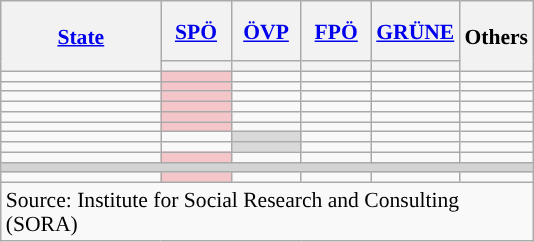<table class="wikitable sortable" style="text-align:center;font-size:90%;line-height:16px">
<tr style="height:40px;">
<th style="width:100px;" rowspan="2"><a href='#'>State</a></th>
<th style="width:40px;"><a href='#'>SPÖ</a></th>
<th style="width:40px;"><a href='#'>ÖVP</a></th>
<th style="width:40px;"><a href='#'>FPÖ</a></th>
<th style="width:40px;"><a href='#'>GRÜNE</a></th>
<th class="unsortable" style="width:40px;" rowspan="2">Others</th>
</tr>
<tr>
<th style="background:"></th>
<th style="background:"></th>
<th style="background:"></th>
<th style="background:"></th>
</tr>
<tr>
<td align=left></td>
<td bgcolor=#F4C6C9><strong></strong></td>
<td></td>
<td></td>
<td></td>
<td></td>
</tr>
<tr>
<td align=left></td>
<td bgcolor=#F4C6C9><strong></strong></td>
<td></td>
<td></td>
<td></td>
<td></td>
</tr>
<tr>
<td align=left></td>
<td bgcolor=#F4C6C9><strong></strong></td>
<td></td>
<td></td>
<td></td>
<td></td>
</tr>
<tr>
<td align=left></td>
<td bgcolor=#F4C6C9><strong></strong></td>
<td></td>
<td></td>
<td></td>
<td></td>
</tr>
<tr>
<td align=left></td>
<td bgcolor=#F4C6C9><strong></strong></td>
<td></td>
<td></td>
<td></td>
<td></td>
</tr>
<tr>
<td align=left></td>
<td bgcolor=#F4C6C9><strong></strong></td>
<td></td>
<td></td>
<td></td>
<td></td>
</tr>
<tr>
<td align=left></td>
<td></td>
<td bgcolor=#D9D9D9><strong></strong></td>
<td></td>
<td></td>
<td></td>
</tr>
<tr>
<td align=left></td>
<td></td>
<td bgcolor=#D9D9D9><strong></strong></td>
<td></td>
<td></td>
<td></td>
</tr>
<tr>
<td align=left></td>
<td bgcolor=#F4C6C9><strong></strong></td>
<td></td>
<td></td>
<td></td>
<td></td>
</tr>
<tr>
<td colspan=10 bgcolor=lightgrey></td>
</tr>
<tr>
<td align=left></td>
<td bgcolor=#F4C6C9><strong></strong></td>
<td></td>
<td></td>
<td></td>
<td></td>
</tr>
<tr class=sortbottom>
<td colspan=10 align=left>Source: Institute for Social Research and Consulting (SORA)</td>
</tr>
</table>
